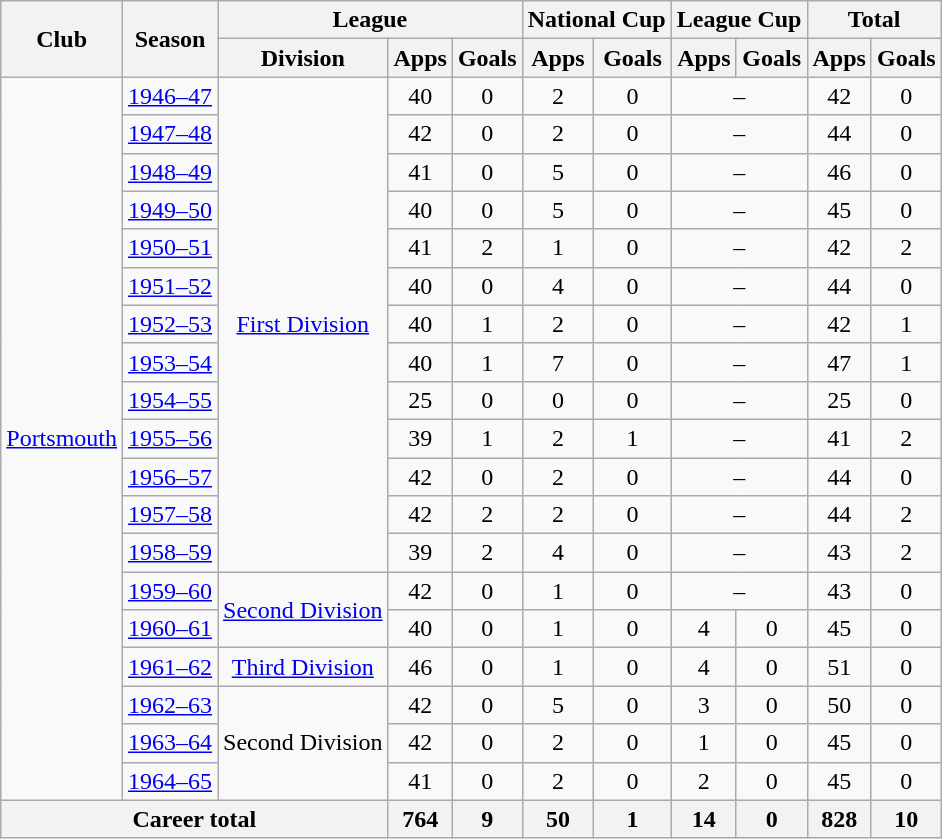<table class="wikitable" style="text-align:center">
<tr>
<th rowspan="2">Club</th>
<th rowspan="2">Season</th>
<th colspan="3">League</th>
<th colspan="2">National Cup</th>
<th colspan="2">League Cup</th>
<th colspan="2">Total</th>
</tr>
<tr>
<th>Division</th>
<th>Apps</th>
<th>Goals</th>
<th>Apps</th>
<th>Goals</th>
<th>Apps</th>
<th>Goals</th>
<th>Apps</th>
<th>Goals</th>
</tr>
<tr>
<td rowspan="19"><a href='#'>Portsmouth</a></td>
<td><a href='#'>1946–47</a></td>
<td rowspan="13"><a href='#'>First Division</a></td>
<td>40</td>
<td>0</td>
<td>2</td>
<td>0</td>
<td colspan="2">–</td>
<td>42</td>
<td>0</td>
</tr>
<tr>
<td><a href='#'>1947–48</a></td>
<td>42</td>
<td>0</td>
<td>2</td>
<td>0</td>
<td colspan="2">–</td>
<td>44</td>
<td>0</td>
</tr>
<tr>
<td><a href='#'>1948–49</a></td>
<td>41</td>
<td>0</td>
<td>5</td>
<td>0</td>
<td colspan="2">–</td>
<td>46</td>
<td>0</td>
</tr>
<tr>
<td><a href='#'>1949–50</a></td>
<td>40</td>
<td>0</td>
<td>5</td>
<td>0</td>
<td colspan="2">–</td>
<td>45</td>
<td>0</td>
</tr>
<tr>
<td><a href='#'>1950–51</a></td>
<td>41</td>
<td>2</td>
<td>1</td>
<td>0</td>
<td colspan="2">–</td>
<td>42</td>
<td>2</td>
</tr>
<tr>
<td><a href='#'>1951–52</a></td>
<td>40</td>
<td>0</td>
<td>4</td>
<td>0</td>
<td colspan="2">–</td>
<td>44</td>
<td>0</td>
</tr>
<tr>
<td><a href='#'>1952–53</a></td>
<td>40</td>
<td>1</td>
<td>2</td>
<td>0</td>
<td colspan="2">–</td>
<td>42</td>
<td>1</td>
</tr>
<tr>
<td><a href='#'>1953–54</a></td>
<td>40</td>
<td>1</td>
<td>7</td>
<td>0</td>
<td colspan="2">–</td>
<td>47</td>
<td>1</td>
</tr>
<tr>
<td><a href='#'>1954–55</a></td>
<td>25</td>
<td>0</td>
<td>0</td>
<td>0</td>
<td colspan="2">–</td>
<td>25</td>
<td>0</td>
</tr>
<tr>
<td><a href='#'>1955–56</a></td>
<td>39</td>
<td>1</td>
<td>2</td>
<td>1</td>
<td colspan="2">–</td>
<td>41</td>
<td>2</td>
</tr>
<tr>
<td><a href='#'>1956–57</a></td>
<td>42</td>
<td>0</td>
<td>2</td>
<td>0</td>
<td colspan="2">–</td>
<td>44</td>
<td>0</td>
</tr>
<tr>
<td><a href='#'>1957–58</a></td>
<td>42</td>
<td>2</td>
<td>2</td>
<td>0</td>
<td colspan="2">–</td>
<td>44</td>
<td>2</td>
</tr>
<tr>
<td><a href='#'>1958–59</a></td>
<td>39</td>
<td>2</td>
<td>4</td>
<td>0</td>
<td colspan="2">–</td>
<td>43</td>
<td>2</td>
</tr>
<tr>
<td><a href='#'>1959–60</a></td>
<td rowspan="2"><a href='#'>Second Division</a></td>
<td>42</td>
<td>0</td>
<td>1</td>
<td>0</td>
<td colspan="2">–</td>
<td>43</td>
<td>0</td>
</tr>
<tr>
<td><a href='#'>1960–61</a></td>
<td>40</td>
<td>0</td>
<td>1</td>
<td>0</td>
<td>4</td>
<td>0</td>
<td>45</td>
<td>0</td>
</tr>
<tr>
<td><a href='#'>1961–62</a></td>
<td><a href='#'>Third Division</a></td>
<td>46</td>
<td>0</td>
<td>1</td>
<td>0</td>
<td>4</td>
<td>0</td>
<td>51</td>
<td>0</td>
</tr>
<tr>
<td><a href='#'>1962–63</a></td>
<td rowspan="3">Second Division</td>
<td>42</td>
<td>0</td>
<td>5</td>
<td>0</td>
<td>3</td>
<td>0</td>
<td>50</td>
<td>0</td>
</tr>
<tr>
<td><a href='#'>1963–64</a></td>
<td>42</td>
<td>0</td>
<td>2</td>
<td>0</td>
<td>1</td>
<td>0</td>
<td>45</td>
<td>0</td>
</tr>
<tr>
<td><a href='#'>1964–65</a></td>
<td>41</td>
<td>0</td>
<td>2</td>
<td>0</td>
<td>2</td>
<td>0</td>
<td>45</td>
<td>0</td>
</tr>
<tr>
<th colspan="3">Career total</th>
<th>764</th>
<th>9</th>
<th>50</th>
<th>1</th>
<th>14</th>
<th>0</th>
<th>828</th>
<th>10</th>
</tr>
</table>
